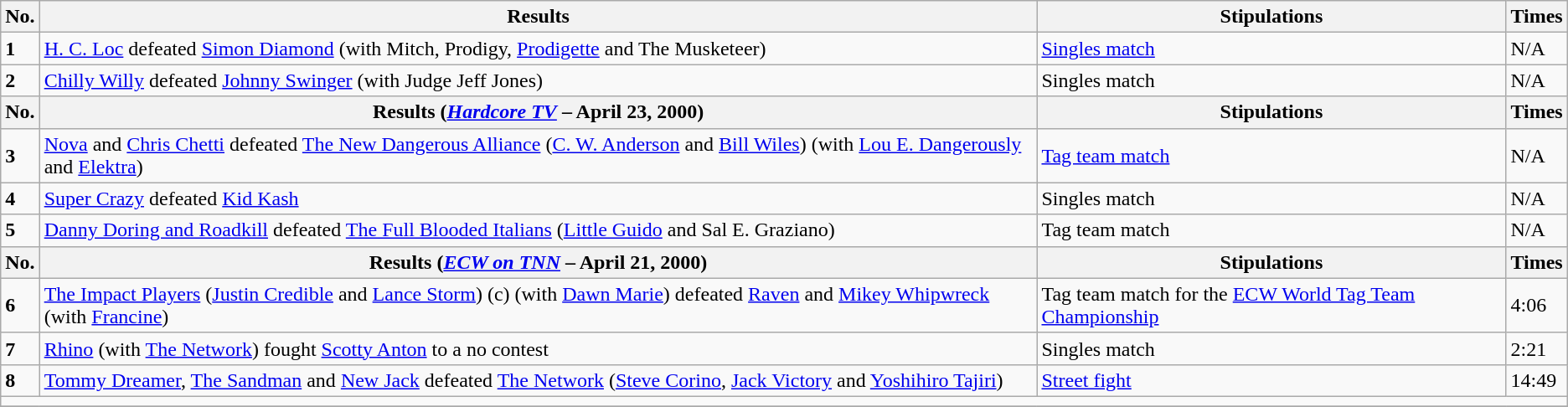<table class="wikitable">
<tr>
<th>No.</th>
<th>Results</th>
<th>Stipulations</th>
<th>Times</th>
</tr>
<tr>
<td><strong>1</strong></td>
<td><a href='#'>H. C. Loc</a> defeated <a href='#'>Simon Diamond</a> (with Mitch, Prodigy, <a href='#'>Prodigette</a> and The Musketeer)</td>
<td><a href='#'>Singles match</a></td>
<td>N/A</td>
</tr>
<tr>
<td><strong>2</strong></td>
<td><a href='#'>Chilly Willy</a> defeated <a href='#'>Johnny Swinger</a> (with Judge Jeff Jones)</td>
<td>Singles match</td>
<td>N/A</td>
</tr>
<tr>
<th>No.</th>
<th>Results (<em><a href='#'>Hardcore TV</a></em> – April 23, 2000)</th>
<th>Stipulations</th>
<th>Times</th>
</tr>
<tr>
<td><strong>3</strong></td>
<td><a href='#'>Nova</a> and <a href='#'>Chris Chetti</a> defeated <a href='#'>The New Dangerous Alliance</a> (<a href='#'>C. W. Anderson</a> and <a href='#'>Bill Wiles</a>) (with <a href='#'>Lou E. Dangerously</a> and <a href='#'>Elektra</a>)</td>
<td><a href='#'>Tag team match</a></td>
<td>N/A</td>
</tr>
<tr>
<td><strong>4</strong></td>
<td><a href='#'>Super Crazy</a> defeated <a href='#'>Kid Kash</a></td>
<td>Singles match</td>
<td>N/A</td>
</tr>
<tr>
<td><strong>5</strong></td>
<td><a href='#'>Danny Doring and Roadkill</a> defeated <a href='#'>The Full Blooded Italians</a> (<a href='#'>Little Guido</a> and Sal E. Graziano)</td>
<td>Tag team match</td>
<td>N/A</td>
</tr>
<tr>
<th>No.</th>
<th>Results (<em><a href='#'>ECW on TNN</a></em> – April 21, 2000)</th>
<th>Stipulations</th>
<th>Times</th>
</tr>
<tr>
<td><strong>6</strong></td>
<td><a href='#'>The Impact Players</a> (<a href='#'>Justin Credible</a> and <a href='#'>Lance Storm</a>) (c) (with <a href='#'>Dawn Marie</a>) defeated <a href='#'>Raven</a> and <a href='#'>Mikey Whipwreck</a> (with <a href='#'>Francine</a>)</td>
<td>Tag team match for the <a href='#'>ECW World Tag Team Championship</a></td>
<td>4:06</td>
</tr>
<tr>
<td><strong>7</strong></td>
<td><a href='#'>Rhino</a> (with <a href='#'>The Network</a>) fought <a href='#'>Scotty Anton</a> to a no contest</td>
<td>Singles match</td>
<td>2:21</td>
</tr>
<tr>
<td><strong>8</strong></td>
<td><a href='#'>Tommy Dreamer</a>, <a href='#'>The Sandman</a> and <a href='#'>New Jack</a> defeated <a href='#'>The Network</a> (<a href='#'>Steve Corino</a>, <a href='#'>Jack Victory</a> and <a href='#'>Yoshihiro Tajiri</a>)</td>
<td><a href='#'>Street fight</a></td>
<td>14:49</td>
</tr>
<tr>
<td colspan=4></td>
</tr>
<tr>
</tr>
</table>
